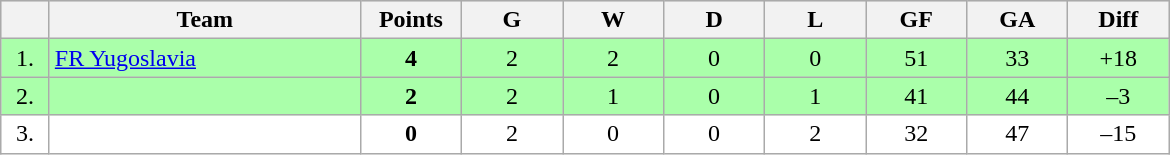<table class=wikitable style="text-align:center">
<tr bgcolor="#DCDCDC">
<th width="25"></th>
<th width="200">Team</th>
<th width="60">Points</th>
<th width="60">G</th>
<th width="60">W</th>
<th width="60">D</th>
<th width="60">L</th>
<th width="60">GF</th>
<th width="60">GA</th>
<th width="60">Diff</th>
</tr>
<tr bgcolor=#AAFFAA>
<td>1.</td>
<td align=left> <a href='#'>FR Yugoslavia</a></td>
<td><strong>4</strong></td>
<td>2</td>
<td>2</td>
<td>0</td>
<td>0</td>
<td>51</td>
<td>33</td>
<td>+18</td>
</tr>
<tr bgcolor=#AAFFAA>
<td>2.</td>
<td align=left></td>
<td><strong>2</strong></td>
<td>2</td>
<td>1</td>
<td>0</td>
<td>1</td>
<td>41</td>
<td>44</td>
<td>–3</td>
</tr>
<tr bgcolor=#FFFFFF>
<td>3.</td>
<td align=left></td>
<td><strong>0</strong></td>
<td>2</td>
<td>0</td>
<td>0</td>
<td>2</td>
<td>32</td>
<td>47</td>
<td>–15</td>
</tr>
</table>
